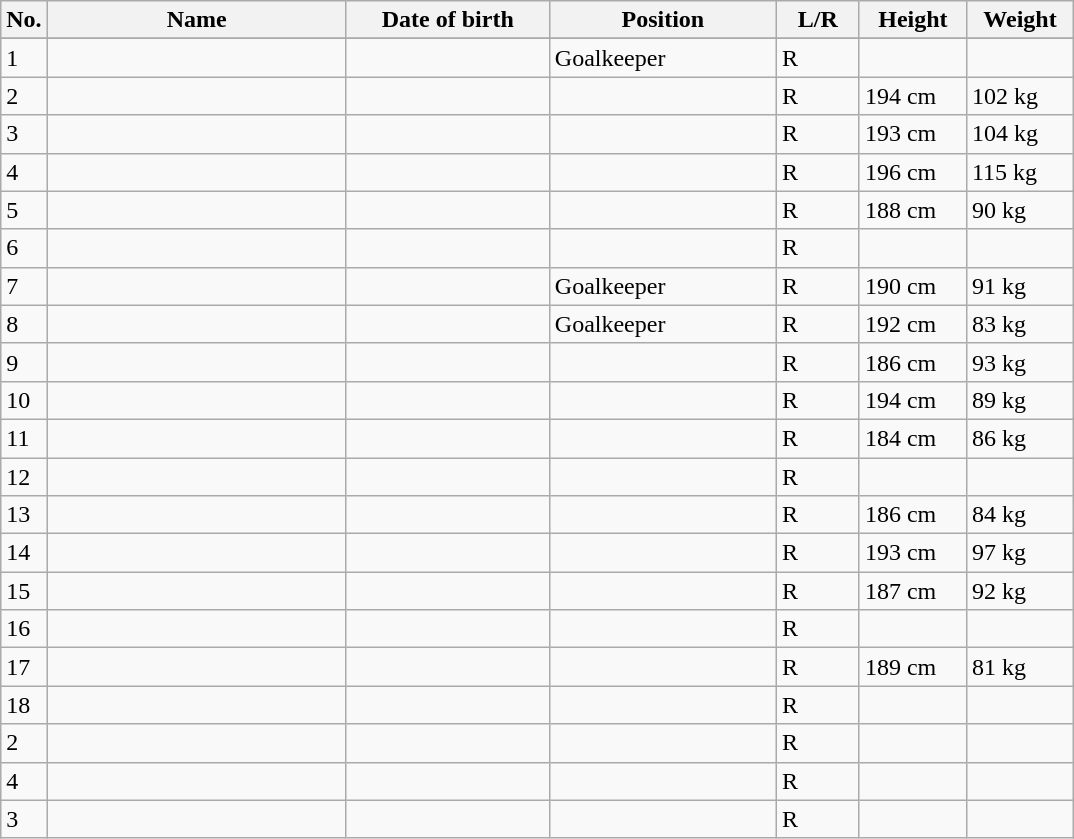<table class="wikitable sortable" style=font-size:100%; text-align:center;>
<tr>
<th>No.</th>
<th style=width:12em>Name</th>
<th style=width:8em>Date of birth</th>
<th style=width:9em>Position</th>
<th style=width:3em>L/R</th>
<th style=width:4em>Height</th>
<th style=width:4em>Weight</th>
</tr>
<tr>
</tr>
<tr>
<td>1</td>
<td align=left></td>
<td align=right></td>
<td>Goalkeeper</td>
<td>R</td>
<td></td>
<td></td>
</tr>
<tr>
<td>2</td>
<td align=left></td>
<td align=right></td>
<td></td>
<td>R</td>
<td>194 cm</td>
<td>102 kg</td>
</tr>
<tr>
<td>3</td>
<td align=left></td>
<td align=right></td>
<td></td>
<td>R</td>
<td>193 cm</td>
<td>104 kg</td>
</tr>
<tr>
<td>4</td>
<td align=left></td>
<td align=right></td>
<td></td>
<td>R</td>
<td>196 cm</td>
<td>115 kg</td>
</tr>
<tr>
<td>5</td>
<td align=left></td>
<td align=right></td>
<td></td>
<td>R</td>
<td>188 cm</td>
<td>90 kg</td>
</tr>
<tr>
<td>6</td>
<td align=left></td>
<td align=right></td>
<td></td>
<td>R</td>
<td></td>
<td></td>
</tr>
<tr>
<td>7</td>
<td align=left></td>
<td align=right></td>
<td>Goalkeeper</td>
<td>R</td>
<td>190 cm</td>
<td>91 kg</td>
</tr>
<tr>
<td>8</td>
<td align=left></td>
<td align=right></td>
<td>Goalkeeper</td>
<td>R</td>
<td>192 cm</td>
<td>83 kg</td>
</tr>
<tr>
<td>9</td>
<td align=left></td>
<td align=right></td>
<td></td>
<td>R</td>
<td>186 cm</td>
<td>93 kg</td>
</tr>
<tr>
<td>10</td>
<td align=left></td>
<td align=right></td>
<td></td>
<td>R</td>
<td>194 cm</td>
<td>89 kg</td>
</tr>
<tr>
<td>11</td>
<td align=left></td>
<td align=right></td>
<td></td>
<td>R</td>
<td>184 cm</td>
<td>86 kg</td>
</tr>
<tr>
<td>12</td>
<td align=left></td>
<td align=right></td>
<td></td>
<td>R</td>
<td></td>
<td></td>
</tr>
<tr>
<td>13</td>
<td align=left></td>
<td align=right></td>
<td></td>
<td>R</td>
<td>186 cm</td>
<td>84 kg</td>
</tr>
<tr>
<td>14</td>
<td align=left></td>
<td align=right></td>
<td></td>
<td>R</td>
<td>193 cm</td>
<td>97 kg</td>
</tr>
<tr>
<td>15</td>
<td align=left></td>
<td align=right></td>
<td></td>
<td>R</td>
<td>187 cm</td>
<td>92 kg</td>
</tr>
<tr>
<td>16</td>
<td align=left></td>
<td align=right></td>
<td></td>
<td>R</td>
<td></td>
<td></td>
</tr>
<tr>
<td>17</td>
<td align=left></td>
<td align=right></td>
<td></td>
<td>R</td>
<td>189 cm</td>
<td>81 kg</td>
</tr>
<tr>
<td>18</td>
<td align=left></td>
<td align=right></td>
<td></td>
<td>R</td>
<td></td>
<td></td>
</tr>
<tr>
<td>2</td>
<td align=left></td>
<td align=right></td>
<td></td>
<td>R</td>
<td></td>
<td></td>
</tr>
<tr>
<td>4</td>
<td align=left></td>
<td align=right></td>
<td></td>
<td>R</td>
<td></td>
<td></td>
</tr>
<tr>
<td>3</td>
<td align=left></td>
<td align=right></td>
<td></td>
<td>R</td>
<td></td>
<td></td>
</tr>
</table>
